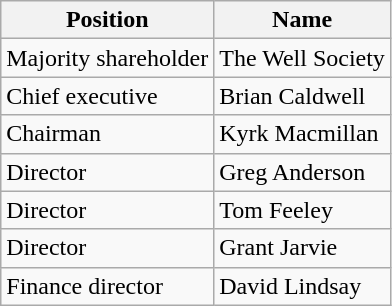<table class="wikitable">
<tr>
<th>Position</th>
<th>Name</th>
</tr>
<tr>
<td>Majority shareholder</td>
<td>The Well Society</td>
</tr>
<tr>
<td>Chief executive</td>
<td>Brian Caldwell</td>
</tr>
<tr>
<td>Chairman</td>
<td>Kyrk Macmillan</td>
</tr>
<tr>
<td>Director</td>
<td>Greg Anderson</td>
</tr>
<tr>
<td>Director</td>
<td>Tom Feeley</td>
</tr>
<tr>
<td>Director</td>
<td>Grant Jarvie</td>
</tr>
<tr>
<td>Finance director</td>
<td>David Lindsay</td>
</tr>
</table>
